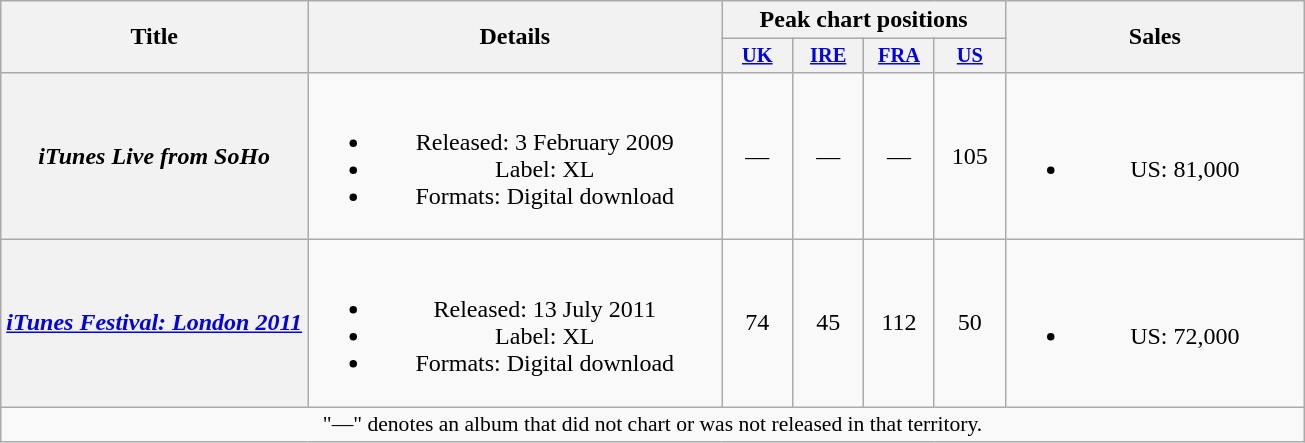<table class="wikitable plainrowheaders" style="text-align:center;">
<tr>
<th scope="col" rowspan="2">Title</th>
<th scope="col" rowspan="2" style="width:16.8em;">Details</th>
<th scope="col" colspan="4">Peak chart positions</th>
<th scope="col" rowspan="2" style="width:12em;">Sales</th>
</tr>
<tr>
<th scope="col" style="width:3em;font-size:85%;"><a href='#'>UK</a><br></th>
<th scope="col" style="width:3em;font-size:85%;"><a href='#'>IRE</a><br></th>
<th scope="col" style="width:3em;font-size:85%;"><a href='#'>FRA</a><br></th>
<th scope="col" style="width:3em;font-size:85%;"><a href='#'>US</a><br></th>
</tr>
<tr>
<th scope="row"><em>iTunes Live from SoHo</em></th>
<td><br><ul><li>Released: 3 February 2009</li><li>Label: XL</li><li>Formats: Digital download</li></ul></td>
<td>—</td>
<td>—</td>
<td>—</td>
<td>105</td>
<td><br><ul><li>US: 81,000</li></ul></td>
</tr>
<tr>
<th scope="row"><em><a href='#'>iTunes Festival: London 2011</a></em></th>
<td><br><ul><li>Released: 13 July 2011</li><li>Label: XL</li><li>Formats: Digital download</li></ul></td>
<td>74</td>
<td>45</td>
<td>112</td>
<td>50</td>
<td><br><ul><li>US: 72,000</li></ul></td>
</tr>
<tr>
<td colspan="20" style="font-size:90%">"—" denotes an album that did not chart or was not released in that territory.</td>
</tr>
</table>
